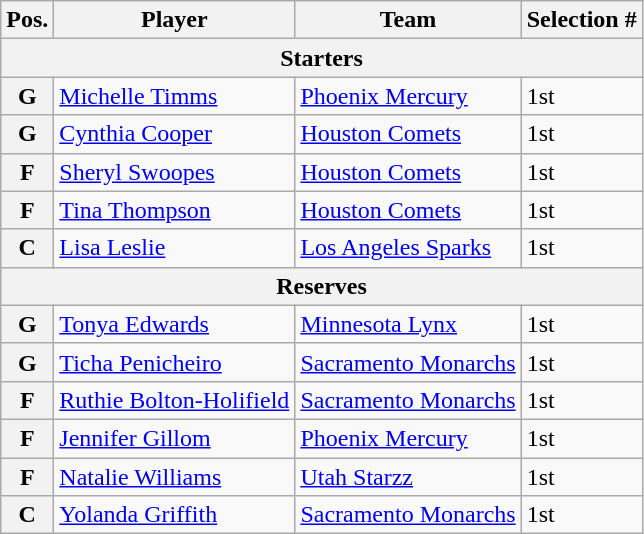<table class="wikitable">
<tr>
<th>Pos.</th>
<th>Player</th>
<th>Team</th>
<th>Selection #</th>
</tr>
<tr>
<th colspan="5">Starters</th>
</tr>
<tr>
<th>G</th>
<td> <a href='#'>Michelle Timms</a></td>
<td><a href='#'>Phoenix Mercury</a></td>
<td>1st</td>
</tr>
<tr>
<th>G</th>
<td> <a href='#'>Cynthia Cooper</a></td>
<td><a href='#'>Houston Comets</a></td>
<td>1st</td>
</tr>
<tr>
<th>F</th>
<td> <a href='#'>Sheryl Swoopes</a></td>
<td><a href='#'>Houston Comets</a></td>
<td>1st</td>
</tr>
<tr>
<th>F</th>
<td> <a href='#'>Tina Thompson</a></td>
<td><a href='#'>Houston Comets</a></td>
<td>1st</td>
</tr>
<tr>
<th>C</th>
<td> <a href='#'>Lisa Leslie</a></td>
<td><a href='#'>Los Angeles Sparks</a></td>
<td>1st</td>
</tr>
<tr>
<th colspan="5">Reserves</th>
</tr>
<tr>
<th>G</th>
<td> <a href='#'>Tonya Edwards</a></td>
<td><a href='#'>Minnesota Lynx</a></td>
<td>1st</td>
</tr>
<tr>
<th>G</th>
<td> <a href='#'>Ticha Penicheiro</a></td>
<td><a href='#'>Sacramento Monarchs</a></td>
<td>1st</td>
</tr>
<tr>
<th>F</th>
<td> <a href='#'>Ruthie Bolton-Holifield</a></td>
<td><a href='#'>Sacramento Monarchs</a></td>
<td>1st</td>
</tr>
<tr>
<th>F</th>
<td> <a href='#'>Jennifer Gillom</a></td>
<td><a href='#'>Phoenix Mercury</a></td>
<td>1st</td>
</tr>
<tr>
<th>F</th>
<td> <a href='#'>Natalie Williams</a></td>
<td><a href='#'>Utah Starzz</a></td>
<td>1st</td>
</tr>
<tr>
<th>C</th>
<td> <a href='#'>Yolanda Griffith</a></td>
<td><a href='#'>Sacramento Monarchs</a></td>
<td>1st</td>
</tr>
</table>
